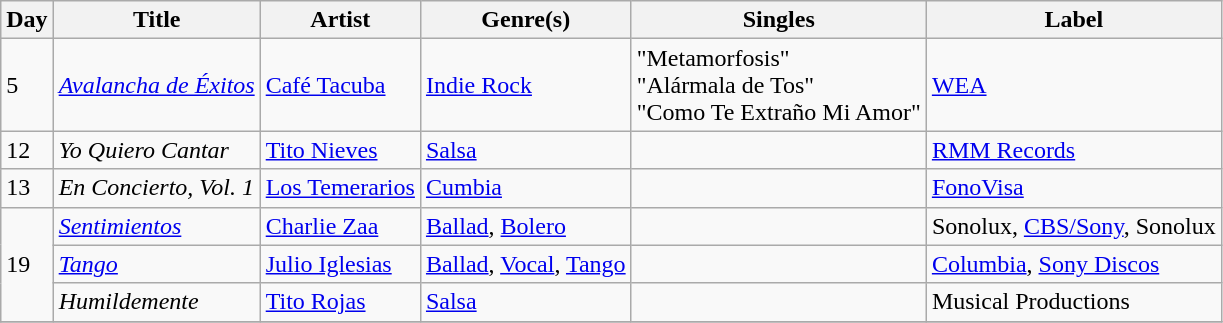<table class="wikitable sortable" style="text-align: left;">
<tr>
<th>Day</th>
<th>Title</th>
<th>Artist</th>
<th>Genre(s)</th>
<th>Singles</th>
<th>Label</th>
</tr>
<tr>
<td>5</td>
<td><em><a href='#'>Avalancha de Éxitos</a></em></td>
<td><a href='#'>Café Tacuba</a></td>
<td><a href='#'>Indie Rock</a></td>
<td>"Metamorfosis"<br>"Alármala de Tos"<br>"Como Te Extraño Mi Amor"</td>
<td><a href='#'>WEA</a></td>
</tr>
<tr>
<td>12</td>
<td><em>Yo Quiero Cantar</em></td>
<td><a href='#'>Tito Nieves</a></td>
<td><a href='#'>Salsa</a></td>
<td></td>
<td><a href='#'>RMM Records</a></td>
</tr>
<tr>
<td>13</td>
<td><em>En Concierto, Vol. 1</em></td>
<td><a href='#'>Los Temerarios</a></td>
<td><a href='#'>Cumbia</a></td>
<td></td>
<td><a href='#'>FonoVisa</a></td>
</tr>
<tr>
<td rowspan="3">19</td>
<td><em><a href='#'>Sentimientos</a></em></td>
<td><a href='#'>Charlie Zaa</a></td>
<td><a href='#'>Ballad</a>, <a href='#'>Bolero</a></td>
<td></td>
<td>Sonolux, <a href='#'>CBS/Sony</a>, Sonolux</td>
</tr>
<tr>
<td><em><a href='#'>Tango</a></em></td>
<td><a href='#'>Julio Iglesias</a></td>
<td><a href='#'>Ballad</a>, <a href='#'>Vocal</a>, <a href='#'>Tango</a></td>
<td></td>
<td><a href='#'>Columbia</a>, <a href='#'>Sony Discos</a></td>
</tr>
<tr>
<td><em>Humildemente</em></td>
<td><a href='#'>Tito Rojas</a></td>
<td><a href='#'>Salsa</a></td>
<td></td>
<td>Musical Productions</td>
</tr>
<tr>
</tr>
</table>
